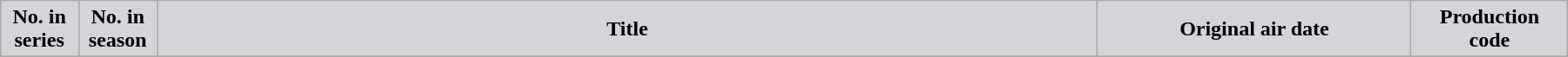<table class="wikitable plainrowheaders" width="95%" style="margin:auto;">
<tr>
<th width="5%" style="background-color: #d4d5d8; color:#000000;">No. in<br>series</th>
<th width="5%" style="background-color: #d4d5d8; color:#000000;">No. in<br>season</th>
<th style="background-color: #d4d5d8; color:#000000;">Title</th>
<th width="20%" style="background-color: #d4d5d8; color:#000000;">Original air date</th>
<th width="10%" style="background-color: #d4d5d8; color:#000000;">Production<br>code</th>
</tr>
<tr }>
</tr>
</table>
